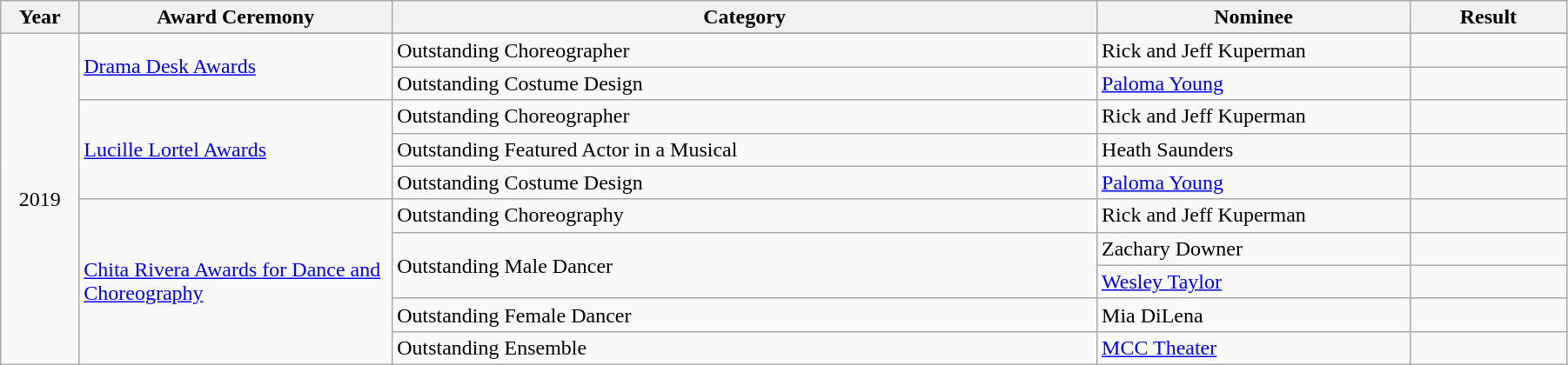<table class="wikitable" width="95%">
<tr>
<th width="5%">Year</th>
<th width="20%">Award Ceremony</th>
<th width="45%">Category</th>
<th width="20%">Nominee</th>
<th width="10%">Result</th>
</tr>
<tr>
<td rowspan="12" align="center">2019</td>
</tr>
<tr>
<td rowspan="2"><a href='#'>Drama Desk Awards</a></td>
<td>Outstanding Choreographer</td>
<td>Rick and Jeff Kuperman</td>
<td></td>
</tr>
<tr>
<td>Outstanding Costume Design</td>
<td><a href='#'>Paloma Young</a></td>
<td></td>
</tr>
<tr>
<td rowspan="3"><a href='#'>Lucille Lortel Awards</a></td>
<td>Outstanding Choreographer</td>
<td>Rick and Jeff Kuperman</td>
<td></td>
</tr>
<tr>
<td>Outstanding Featured Actor in a Musical</td>
<td>Heath Saunders</td>
<td></td>
</tr>
<tr>
<td>Outstanding Costume Design</td>
<td><a href='#'>Paloma Young</a></td>
<td></td>
</tr>
<tr>
<td rowspan="5"><a href='#'>Chita Rivera Awards for Dance and Choreography</a></td>
<td>Outstanding Choreography</td>
<td>Rick and Jeff Kuperman</td>
<td></td>
</tr>
<tr>
<td rowspan="2">Outstanding Male Dancer</td>
<td>Zachary Downer</td>
<td></td>
</tr>
<tr>
<td><a href='#'>Wesley Taylor</a></td>
<td></td>
</tr>
<tr>
<td>Outstanding Female Dancer</td>
<td>Mia DiLena</td>
<td></td>
</tr>
<tr>
<td>Outstanding Ensemble</td>
<td><a href='#'>MCC Theater</a></td>
<td></td>
</tr>
</table>
